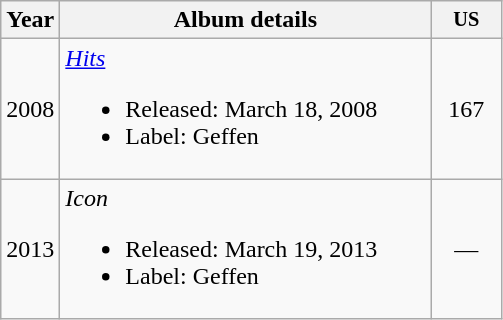<table class="wikitable" style="text-align:center;">
<tr>
<th>Year</th>
<th style="width:240px;">Album details</th>
<th style="width:3em;font-size:85%">US<br></th>
</tr>
<tr>
<td>2008</td>
<td style="text-align:left;"><em><a href='#'>Hits</a></em><br><ul><li>Released: March 18, 2008</li><li>Label: Geffen</li></ul></td>
<td>167</td>
</tr>
<tr>
<td>2013</td>
<td style="text-align:left;"><em>Icon</em><br><ul><li>Released: March 19, 2013</li><li>Label: Geffen</li></ul></td>
<td>—</td>
</tr>
</table>
